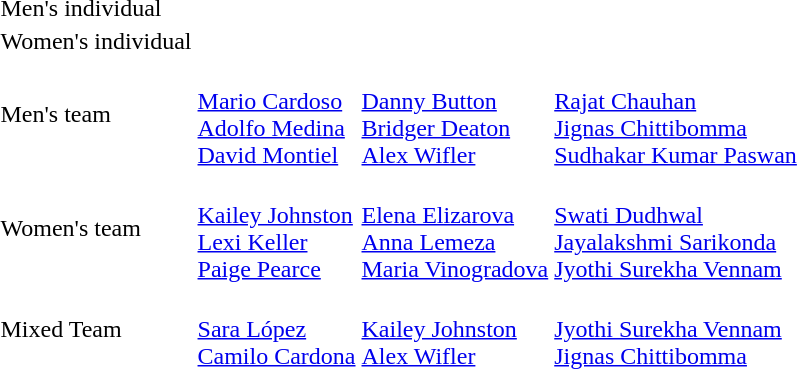<table>
<tr>
<td>Men's individual</td>
<td></td>
<td></td>
<td></td>
</tr>
<tr>
<td>Women's individual</td>
<td></td>
<td></td>
<td></td>
</tr>
<tr>
<td>Men's team</td>
<td><br><a href='#'>Mario Cardoso</a><br><a href='#'>Adolfo Medina</a><br><a href='#'>David Montiel</a></td>
<td><br><a href='#'>Danny Button</a><br><a href='#'>Bridger Deaton</a><br><a href='#'>Alex Wifler</a></td>
<td><br><a href='#'>Rajat Chauhan</a><br><a href='#'>Jignas Chittibomma</a><br><a href='#'>Sudhakar Kumar Paswan</a></td>
</tr>
<tr>
<td>Women's team</td>
<td><br><a href='#'>Kailey Johnston</a><br><a href='#'>Lexi Keller</a><br><a href='#'>Paige Pearce</a></td>
<td><br><a href='#'>Elena Elizarova</a><br><a href='#'>Anna Lemeza</a><br><a href='#'>Maria Vinogradova</a></td>
<td><br><a href='#'>Swati Dudhwal</a><br><a href='#'>Jayalakshmi Sarikonda</a><br><a href='#'>Jyothi Surekha Vennam</a></td>
</tr>
<tr>
<td>Mixed Team</td>
<td><br><a href='#'>Sara López</a><br><a href='#'>Camilo Cardona</a></td>
<td><br><a href='#'>Kailey Johnston</a><br><a href='#'>Alex Wifler</a></td>
<td><br><a href='#'>Jyothi Surekha Vennam</a><br><a href='#'>Jignas Chittibomma</a></td>
</tr>
</table>
